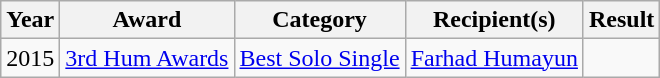<table class="wikitable sortable">
<tr>
<th>Year</th>
<th>Award</th>
<th>Category</th>
<th>Recipient(s)</th>
<th>Result</th>
</tr>
<tr>
<td>2015</td>
<td><a href='#'>3rd Hum Awards</a></td>
<td><a href='#'>Best Solo Single</a></td>
<td><a href='#'>Farhad Humayun</a></td>
<td></td>
</tr>
</table>
